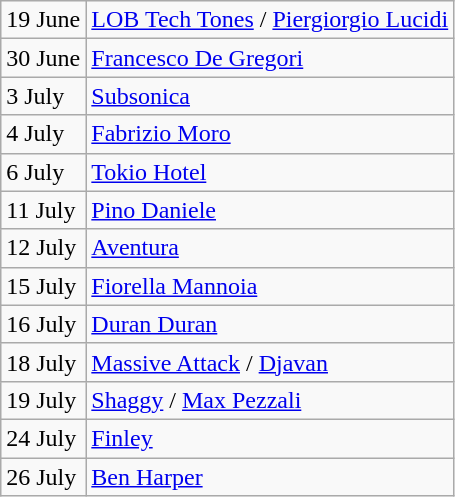<table class="wikitable">
<tr>
<td>19 June</td>
<td><a href='#'>LOB Tech Tones</a> / <a href='#'>Piergiorgio Lucidi</a></td>
</tr>
<tr>
<td>30 June</td>
<td><a href='#'>Francesco De Gregori</a></td>
</tr>
<tr>
<td>3 July</td>
<td><a href='#'>Subsonica</a></td>
</tr>
<tr>
<td>4 July</td>
<td><a href='#'>Fabrizio Moro</a></td>
</tr>
<tr>
<td>6 July</td>
<td><a href='#'>Tokio Hotel</a></td>
</tr>
<tr>
<td>11 July</td>
<td><a href='#'>Pino Daniele</a></td>
</tr>
<tr>
<td>12 July</td>
<td><a href='#'>Aventura</a></td>
</tr>
<tr>
<td>15 July</td>
<td><a href='#'>Fiorella Mannoia</a></td>
</tr>
<tr>
<td>16 July</td>
<td><a href='#'>Duran Duran</a></td>
</tr>
<tr>
<td>18 July</td>
<td><a href='#'>Massive Attack</a> / <a href='#'>Djavan</a></td>
</tr>
<tr>
<td>19 July</td>
<td><a href='#'>Shaggy</a> / <a href='#'>Max Pezzali</a></td>
</tr>
<tr>
<td>24 July</td>
<td><a href='#'>Finley</a></td>
</tr>
<tr>
<td>26 July</td>
<td><a href='#'>Ben Harper</a></td>
</tr>
</table>
